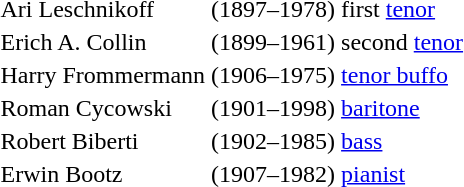<table style="margin-left:2em;">
<tr>
<td>Ari Leschnikoff</td>
<td>(1897–1978)</td>
<td>first <a href='#'>tenor</a></td>
</tr>
<tr>
<td>Erich A. Collin</td>
<td>(1899–1961)</td>
<td>second <a href='#'>tenor</a></td>
</tr>
<tr>
<td>Harry Frommermann</td>
<td>(1906–1975)</td>
<td><a href='#'>tenor buffo</a></td>
</tr>
<tr>
<td>Roman Cycowski</td>
<td>(1901–1998)</td>
<td><a href='#'>baritone</a></td>
</tr>
<tr>
<td>Robert Biberti</td>
<td>(1902–1985)</td>
<td><a href='#'>bass</a></td>
</tr>
<tr>
<td>Erwin Bootz</td>
<td>(1907–1982)</td>
<td><a href='#'>pianist</a></td>
</tr>
</table>
